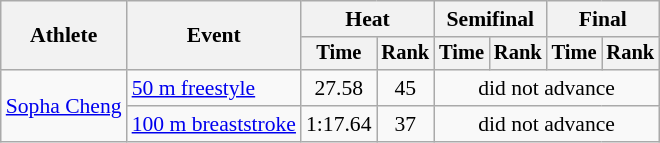<table class=wikitable style="font-size:90%">
<tr>
<th rowspan=2>Athlete</th>
<th rowspan=2>Event</th>
<th colspan="2">Heat</th>
<th colspan="2">Semifinal</th>
<th colspan="2">Final</th>
</tr>
<tr style="font-size:95%">
<th>Time</th>
<th>Rank</th>
<th>Time</th>
<th>Rank</th>
<th>Time</th>
<th>Rank</th>
</tr>
<tr align=center>
<td align=left rowspan=2><a href='#'>Sopha Cheng</a></td>
<td align=left><a href='#'>50 m freestyle</a></td>
<td>27.58</td>
<td>45</td>
<td colspan=4>did not advance</td>
</tr>
<tr align=center>
<td align=left><a href='#'>100 m breaststroke</a></td>
<td>1:17.64</td>
<td>37</td>
<td colspan=4>did not advance</td>
</tr>
</table>
